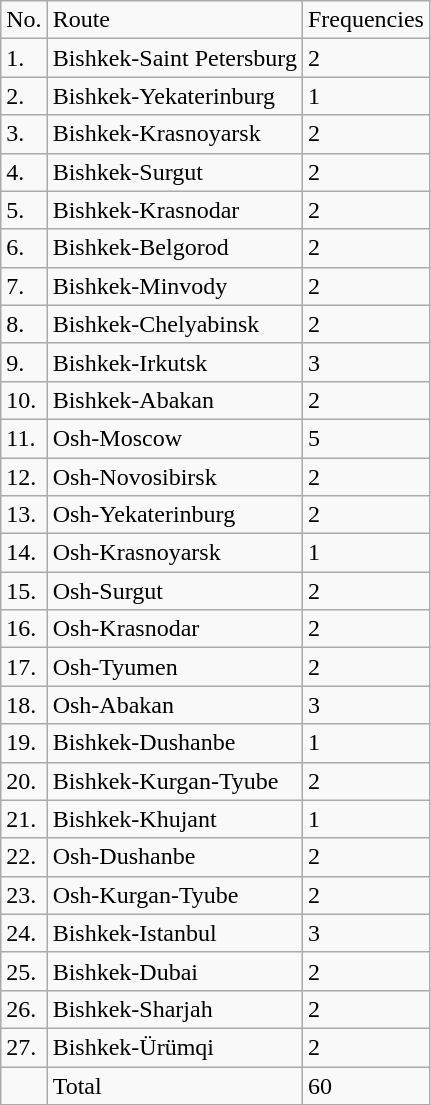<table class="wikitable">
<tr>
<td>No.</td>
<td>Route</td>
<td>Frequencies</td>
</tr>
<tr>
<td>1.</td>
<td>Bishkek-Saint Petersburg</td>
<td>2</td>
</tr>
<tr>
<td>2.</td>
<td>Bishkek-Yekaterinburg</td>
<td>1</td>
</tr>
<tr>
<td>3.</td>
<td>Bishkek-Krasnoyarsk</td>
<td>2</td>
</tr>
<tr>
<td>4.</td>
<td>Bishkek-Surgut</td>
<td>2</td>
</tr>
<tr>
<td>5.</td>
<td>Bishkek-Krasnodar</td>
<td>2</td>
</tr>
<tr>
<td>6.</td>
<td>Bishkek-Belgorod</td>
<td>2</td>
</tr>
<tr>
<td>7.</td>
<td>Bishkek-Minvody</td>
<td>2</td>
</tr>
<tr>
<td>8.</td>
<td>Bishkek-Chelyabinsk</td>
<td>2</td>
</tr>
<tr>
<td>9.</td>
<td>Bishkek-Irkutsk</td>
<td>3</td>
</tr>
<tr>
<td>10.</td>
<td>Bishkek-Abakan</td>
<td>2</td>
</tr>
<tr>
<td>11.</td>
<td>Osh-Moscow</td>
<td>5</td>
</tr>
<tr>
<td>12.</td>
<td>Osh-Novosibirsk</td>
<td>2</td>
</tr>
<tr>
<td>13.</td>
<td>Osh-Yekaterinburg</td>
<td>2</td>
</tr>
<tr>
<td>14.</td>
<td>Osh-Krasnoyarsk</td>
<td>1</td>
</tr>
<tr>
<td>15.</td>
<td>Osh-Surgut</td>
<td>2</td>
</tr>
<tr>
<td>16.</td>
<td>Osh-Krasnodar</td>
<td>2</td>
</tr>
<tr>
<td>17.</td>
<td>Osh-Tyumen</td>
<td>2</td>
</tr>
<tr>
<td>18.</td>
<td>Osh-Abakan</td>
<td>3</td>
</tr>
<tr>
<td>19.</td>
<td>Bishkek-Dushanbe</td>
<td>1</td>
</tr>
<tr>
<td>20.</td>
<td>Bishkek-Kurgan-Tyube</td>
<td>2</td>
</tr>
<tr>
<td>21.</td>
<td>Bishkek-Khujant</td>
<td>1</td>
</tr>
<tr>
<td>22.</td>
<td>Osh-Dushanbe</td>
<td>2</td>
</tr>
<tr>
<td>23.</td>
<td>Osh-Kurgan-Tyube</td>
<td>2</td>
</tr>
<tr>
<td>24.</td>
<td>Bishkek-Istanbul</td>
<td>3</td>
</tr>
<tr>
<td>25.</td>
<td>Bishkek-Dubai</td>
<td>2</td>
</tr>
<tr>
<td>26.</td>
<td>Bishkek-Sharjah</td>
<td>2</td>
</tr>
<tr>
<td>27.</td>
<td>Bishkek-Ürümqi</td>
<td>2</td>
</tr>
<tr>
<td></td>
<td>Total</td>
<td>60</td>
</tr>
</table>
